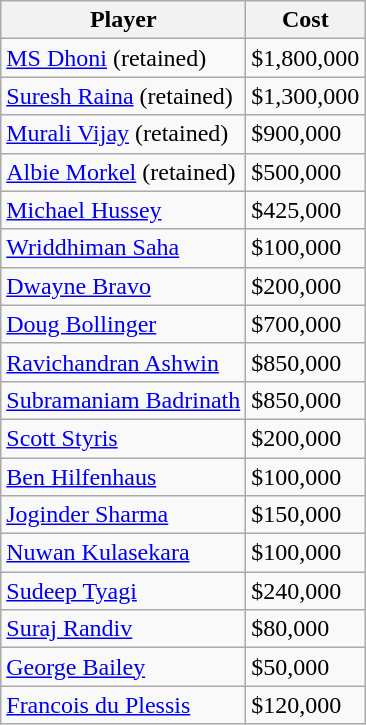<table class="wikitable sortable">
<tr>
<th>Player</th>
<th>Cost</th>
</tr>
<tr>
<td><a href='#'>MS Dhoni</a> (retained)</td>
<td>$1,800,000</td>
</tr>
<tr>
<td><a href='#'>Suresh Raina</a> (retained)</td>
<td>$1,300,000</td>
</tr>
<tr>
<td><a href='#'>Murali Vijay</a> (retained)</td>
<td>$900,000</td>
</tr>
<tr>
<td><a href='#'>Albie Morkel</a> (retained)</td>
<td>$500,000</td>
</tr>
<tr>
<td><a href='#'>Michael Hussey</a></td>
<td>$425,000</td>
</tr>
<tr>
<td><a href='#'>Wriddhiman Saha</a></td>
<td>$100,000</td>
</tr>
<tr>
<td><a href='#'>Dwayne Bravo</a></td>
<td>$200,000</td>
</tr>
<tr>
<td><a href='#'>Doug Bollinger</a></td>
<td>$700,000</td>
</tr>
<tr>
<td><a href='#'>Ravichandran Ashwin</a></td>
<td>$850,000</td>
</tr>
<tr>
<td><a href='#'>Subramaniam Badrinath</a></td>
<td>$850,000</td>
</tr>
<tr>
<td><a href='#'>Scott Styris</a></td>
<td>$200,000</td>
</tr>
<tr>
<td><a href='#'>Ben Hilfenhaus</a></td>
<td>$100,000</td>
</tr>
<tr>
<td><a href='#'>Joginder Sharma</a></td>
<td>$150,000</td>
</tr>
<tr>
<td><a href='#'>Nuwan Kulasekara</a></td>
<td>$100,000</td>
</tr>
<tr>
<td><a href='#'>Sudeep Tyagi</a></td>
<td>$240,000</td>
</tr>
<tr>
<td><a href='#'>Suraj Randiv</a></td>
<td>$80,000</td>
</tr>
<tr>
<td><a href='#'>George Bailey</a></td>
<td>$50,000</td>
</tr>
<tr>
<td><a href='#'>Francois du Plessis</a></td>
<td>$120,000</td>
</tr>
</table>
